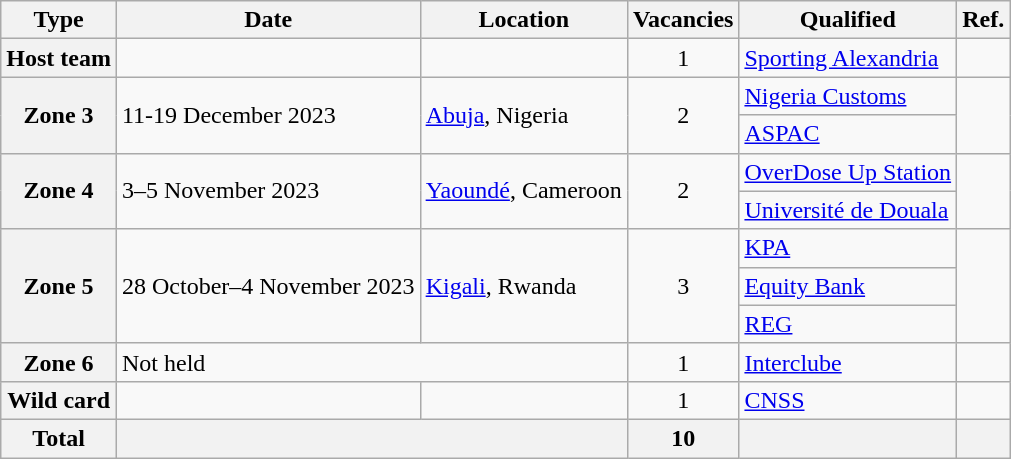<table class="wikitable">
<tr>
<th>Type</th>
<th>Date</th>
<th>Location</th>
<th>Vacancies</th>
<th>Qualified</th>
<th>Ref.</th>
</tr>
<tr>
<th>Host team</th>
<td></td>
<td></td>
<td align="center">1</td>
<td> <a href='#'>Sporting Alexandria</a></td>
<td></td>
</tr>
<tr>
<th rowspan="2">Zone 3</th>
<td rowspan="2">11-19 December 2023</td>
<td rowspan="2"><a href='#'>Abuja</a>, Nigeria</td>
<td rowspan="2" align="center">2</td>
<td> <a href='#'>Nigeria Customs</a></td>
<td rowspan="2"></td>
</tr>
<tr>
<td> <a href='#'>ASPAC</a></td>
</tr>
<tr>
<th rowspan="2">Zone 4</th>
<td rowspan="2">3–5 November 2023</td>
<td rowspan="2"><a href='#'>Yaoundé</a>, Cameroon</td>
<td rowspan="2" align="center">2</td>
<td> <a href='#'>OverDose Up Station</a></td>
<td rowspan="2"></td>
</tr>
<tr>
<td> <a href='#'>Université de Douala</a></td>
</tr>
<tr>
<th rowspan="3">Zone 5</th>
<td rowspan="3">28 October–4 November 2023</td>
<td rowspan="3"><a href='#'>Kigali</a>, Rwanda</td>
<td rowspan="3" align="center">3</td>
<td> <a href='#'>KPA</a></td>
<td rowspan="3"></td>
</tr>
<tr>
<td> <a href='#'>Equity Bank</a></td>
</tr>
<tr>
<td> <a href='#'>REG</a></td>
</tr>
<tr>
<th>Zone 6</th>
<td colspan="2">Not held</td>
<td align="center">1</td>
<td> <a href='#'>Interclube</a></td>
<td></td>
</tr>
<tr>
<th>Wild card</th>
<td></td>
<td></td>
<td align="center">1</td>
<td> <a href='#'>CNSS</a></td>
<td></td>
</tr>
<tr>
<th>Total</th>
<th colspan="2"></th>
<th>10</th>
<th></th>
<th></th>
</tr>
</table>
